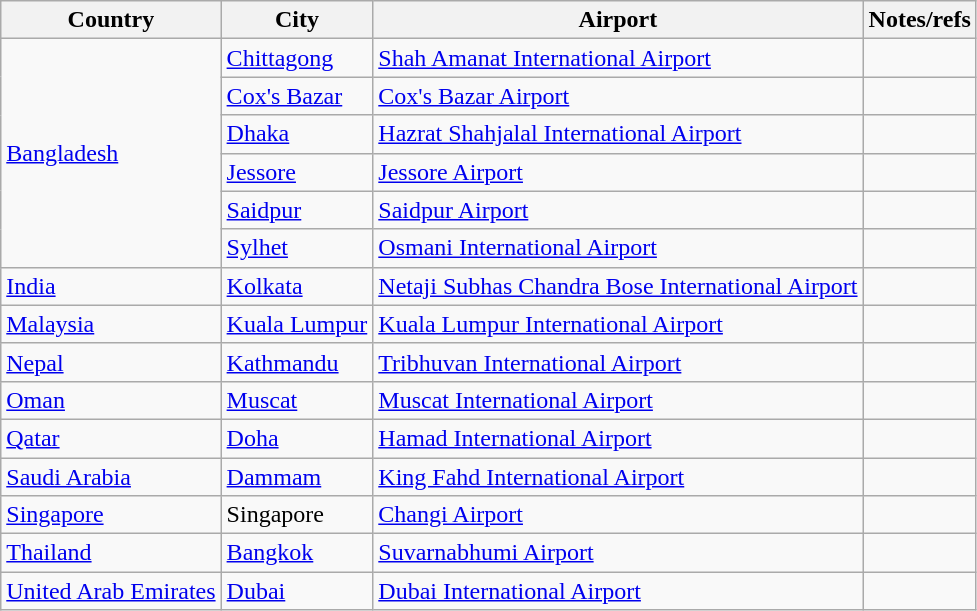<table class="wikitable">
<tr>
<th>Country</th>
<th>City</th>
<th>Airport</th>
<th>Notes/refs</th>
</tr>
<tr>
<td rowspan="6"><a href='#'>Bangladesh</a></td>
<td><a href='#'>Chittagong</a></td>
<td><a href='#'>Shah Amanat International Airport</a></td>
<td></td>
</tr>
<tr>
<td><a href='#'>Cox's Bazar</a></td>
<td><a href='#'>Cox's Bazar Airport</a></td>
<td></td>
</tr>
<tr>
<td><a href='#'>Dhaka</a></td>
<td><a href='#'>Hazrat Shahjalal International Airport</a></td>
<td></td>
</tr>
<tr>
<td><a href='#'>Jessore</a></td>
<td><a href='#'>Jessore Airport</a></td>
<td></td>
</tr>
<tr>
<td><a href='#'>Saidpur</a></td>
<td><a href='#'>Saidpur Airport</a></td>
<td></td>
</tr>
<tr>
<td><a href='#'>Sylhet</a></td>
<td><a href='#'>Osmani International Airport</a></td>
<td></td>
</tr>
<tr>
<td><a href='#'>India</a></td>
<td><a href='#'>Kolkata</a></td>
<td><a href='#'>Netaji Subhas Chandra Bose International Airport</a></td>
<td></td>
</tr>
<tr>
<td><a href='#'>Malaysia</a></td>
<td><a href='#'>Kuala Lumpur</a></td>
<td><a href='#'>Kuala Lumpur International Airport</a></td>
<td></td>
</tr>
<tr>
<td><a href='#'>Nepal</a></td>
<td><a href='#'>Kathmandu</a></td>
<td><a href='#'>Tribhuvan International Airport</a></td>
<td></td>
</tr>
<tr>
<td><a href='#'>Oman</a></td>
<td><a href='#'>Muscat</a></td>
<td><a href='#'>Muscat International Airport</a></td>
<td></td>
</tr>
<tr>
<td><a href='#'>Qatar</a></td>
<td><a href='#'>Doha</a></td>
<td><a href='#'>Hamad International Airport</a></td>
<td></td>
</tr>
<tr>
<td><a href='#'>Saudi Arabia</a></td>
<td><a href='#'>Dammam</a></td>
<td><a href='#'>King Fahd International Airport</a></td>
<td></td>
</tr>
<tr>
<td><a href='#'>Singapore</a></td>
<td>Singapore</td>
<td><a href='#'>Changi Airport</a></td>
<td></td>
</tr>
<tr>
<td><a href='#'>Thailand</a></td>
<td><a href='#'>Bangkok</a></td>
<td><a href='#'>Suvarnabhumi Airport</a></td>
<td></td>
</tr>
<tr>
<td><a href='#'>United Arab Emirates</a></td>
<td><a href='#'>Dubai</a></td>
<td><a href='#'>Dubai International Airport</a></td>
<td></td>
</tr>
</table>
